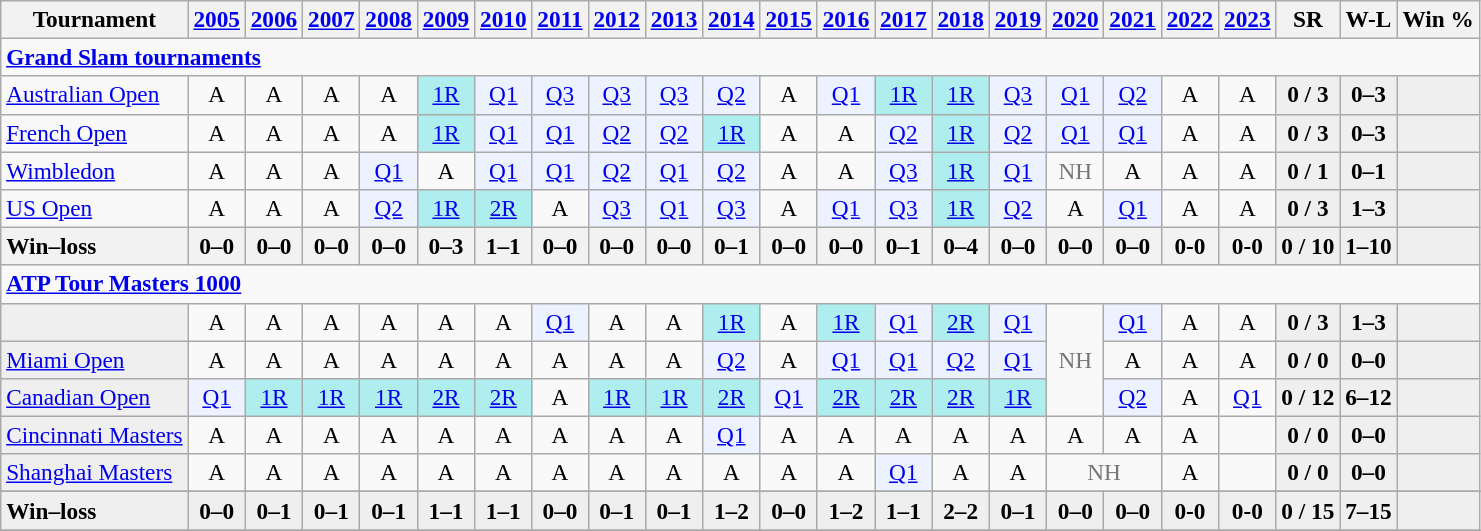<table class=wikitable style=text-align:center;font-size:97%>
<tr>
<th>Tournament</th>
<th><a href='#'>2005</a></th>
<th><a href='#'>2006</a></th>
<th><a href='#'>2007</a></th>
<th><a href='#'>2008</a></th>
<th><a href='#'>2009</a></th>
<th><a href='#'>2010</a></th>
<th><a href='#'>2011</a></th>
<th><a href='#'>2012</a></th>
<th><a href='#'>2013</a></th>
<th><a href='#'>2014</a></th>
<th><a href='#'>2015</a></th>
<th><a href='#'>2016</a></th>
<th><a href='#'>2017</a></th>
<th><a href='#'>2018</a></th>
<th><a href='#'>2019</a></th>
<th><a href='#'>2020</a></th>
<th><a href='#'>2021</a></th>
<th><a href='#'>2022</a></th>
<th><a href='#'>2023</a></th>
<th>SR</th>
<th>W-L</th>
<th>Win %</th>
</tr>
<tr>
<td colspan="23" align="left"><strong><a href='#'>Grand Slam tournaments</a></strong></td>
</tr>
<tr>
<td align=left><a href='#'>Australian Open</a></td>
<td>A</td>
<td>A</td>
<td>A</td>
<td>A</td>
<td bgcolor=afeeee><a href='#'>1R</a></td>
<td bgcolor=ecf2ff><a href='#'>Q1</a></td>
<td bgcolor=ecf2ff><a href='#'>Q3</a></td>
<td bgcolor=ecf2ff><a href='#'>Q3</a></td>
<td bgcolor=ecf2ff><a href='#'>Q3</a></td>
<td bgcolor=ecf2ff><a href='#'>Q2</a></td>
<td>A</td>
<td bgcolor=ecf2ff><a href='#'>Q1</a></td>
<td bgcolor=afeeee><a href='#'>1R</a></td>
<td bgcolor=afeeee><a href='#'>1R</a></td>
<td bgcolor=ecf2ff><a href='#'>Q3</a></td>
<td bgcolor=ecf2ff><a href='#'>Q1</a></td>
<td bgcolor=ecf2ff><a href='#'>Q2</a></td>
<td>A</td>
<td>A</td>
<th style="background:#efefef;">0 / 3</th>
<th style="background:#efefef;">0–3</th>
<th style="background:#efefef;"></th>
</tr>
<tr>
<td align=left><a href='#'>French Open</a></td>
<td>A</td>
<td>A</td>
<td>A</td>
<td>A</td>
<td bgcolor=afeeee><a href='#'>1R</a></td>
<td bgcolor=ecf2ff><a href='#'>Q1</a></td>
<td bgcolor=ecf2ff><a href='#'>Q1</a></td>
<td bgcolor=ecf2ff><a href='#'>Q2</a></td>
<td bgcolor=ecf2ff><a href='#'>Q2</a></td>
<td bgcolor=afeeee><a href='#'>1R</a></td>
<td>A</td>
<td>A</td>
<td bgcolor=ecf2ff><a href='#'>Q2</a></td>
<td bgcolor=afeeee><a href='#'>1R</a></td>
<td bgcolor=ecf2ff><a href='#'>Q2</a></td>
<td bgcolor=ecf2ff><a href='#'>Q1</a></td>
<td bgcolor=ecf2ff><a href='#'>Q1</a></td>
<td>A</td>
<td>A</td>
<th style="background:#efefef;">0 / 3</th>
<th style="background:#efefef;">0–3</th>
<th style="background:#efefef;"></th>
</tr>
<tr>
<td align=left><a href='#'>Wimbledon</a></td>
<td>A</td>
<td>A</td>
<td>A</td>
<td bgcolor=ecf2ff><a href='#'>Q1</a></td>
<td>A</td>
<td bgcolor=ecf2ff><a href='#'>Q1</a></td>
<td bgcolor=ecf2ff><a href='#'>Q1</a></td>
<td bgcolor=ecf2ff><a href='#'>Q2</a></td>
<td bgcolor=ecf2ff><a href='#'>Q1</a></td>
<td bgcolor=ecf2ff><a href='#'>Q2</a></td>
<td>A</td>
<td>A</td>
<td bgcolor=ecf2ff><a href='#'>Q3</a></td>
<td bgcolor=afeeee><a href='#'>1R</a></td>
<td bgcolor=ecf2ff><a href='#'>Q1</a></td>
<td style=color:#767676>NH</td>
<td>A</td>
<td>A</td>
<td>A</td>
<th style="background:#efefef;">0 / 1</th>
<th style="background:#efefef;">0–1</th>
<th style="background:#efefef;"></th>
</tr>
<tr>
<td align=left><a href='#'>US Open</a></td>
<td>A</td>
<td>A</td>
<td>A</td>
<td bgcolor=ecf2ff><a href='#'>Q2</a></td>
<td bgcolor=afeeee><a href='#'>1R</a></td>
<td bgcolor=afeeee><a href='#'>2R</a></td>
<td>A</td>
<td bgcolor=ecf2ff><a href='#'>Q3</a></td>
<td bgcolor=ecf2ff><a href='#'>Q1</a></td>
<td bgcolor=ecf2ff><a href='#'>Q3</a></td>
<td>A</td>
<td bgcolor=ecf2ff><a href='#'>Q1</a></td>
<td bgcolor=ecf2ff><a href='#'>Q3</a></td>
<td bgcolor=afeeee><a href='#'>1R</a></td>
<td bgcolor=ecf2ff><a href='#'>Q2</a></td>
<td>A</td>
<td bgcolor=ecf2ff><a href='#'>Q1</a></td>
<td>A</td>
<td>A</td>
<th style="background:#efefef;">0 / 3</th>
<th style="background:#efefef;">1–3</th>
<th style="background:#efefef;"></th>
</tr>
<tr>
<th style=text-align:left>Win–loss</th>
<th>0–0</th>
<th>0–0</th>
<th>0–0</th>
<th>0–0</th>
<th>0–3</th>
<th>1–1</th>
<th>0–0</th>
<th>0–0</th>
<th>0–0</th>
<th>0–1</th>
<th>0–0</th>
<th>0–0</th>
<th>0–1</th>
<th>0–4</th>
<th>0–0</th>
<th>0–0</th>
<th>0–0</th>
<th>0-0</th>
<th>0-0</th>
<th style="background:#efefef;">0 / 10</th>
<th style="background:#efefef;">1–10</th>
<th style="background:#efefef;"></th>
</tr>
<tr>
<td colspan="23" align="left"><strong><a href='#'>ATP Tour Masters 1000</a></strong></td>
</tr>
<tr>
<td bgcolor="efefef" align="left"></td>
<td>A</td>
<td>A</td>
<td>A</td>
<td>A</td>
<td>A</td>
<td>A</td>
<td bgcolor=ecf2ff><a href='#'>Q1</a></td>
<td>A</td>
<td>A</td>
<td bgcolor=afeeee><a href='#'>1R</a></td>
<td>A</td>
<td bgcolor=afeeee><a href='#'>1R</a></td>
<td bgcolor=ecf2ff><a href='#'>Q1</a></td>
<td bgcolor=afeeee><a href='#'>2R</a></td>
<td bgcolor=ecf2ff><a href='#'>Q1</a></td>
<td rowspan="3" style="color:#767676">NH</td>
<td bgcolor=ecf2ff><a href='#'>Q1</a></td>
<td>A</td>
<td>A</td>
<th style="background:#efefef;">0 / 3</th>
<th style="background:#efefef;">1–3</th>
<th style="background:#efefef;"></th>
</tr>
<tr>
<td bgcolor="efefef" align="left"><a href='#'>Miami Open</a></td>
<td>A</td>
<td>A</td>
<td>A</td>
<td>A</td>
<td>A</td>
<td>A</td>
<td>A</td>
<td>A</td>
<td>A</td>
<td bgcolor=ecf2ff><a href='#'>Q2</a></td>
<td>A</td>
<td bgcolor=ecf2ff><a href='#'>Q1</a></td>
<td bgcolor=ecf2ff><a href='#'>Q1</a></td>
<td bgcolor=ecf2ff><a href='#'>Q2</a></td>
<td bgcolor=ecf2ff><a href='#'>Q1</a></td>
<td>A</td>
<td>A</td>
<td>A</td>
<th style="background:#efefef;">0 / 0</th>
<th style="background:#efefef;">0–0</th>
<th style="background:#efefef;"></th>
</tr>
<tr>
<td bgcolor="efefef" align="left"><a href='#'>Canadian Open</a></td>
<td bgcolor=ecf2ff><a href='#'>Q1</a></td>
<td bgcolor="afeeee"><a href='#'>1R</a></td>
<td bgcolor="afeeee"><a href='#'>1R</a></td>
<td bgcolor="afeeee"><a href='#'>1R</a></td>
<td bgcolor="afeeee"><a href='#'>2R</a></td>
<td bgcolor="afeeee"><a href='#'>2R</a></td>
<td>A</td>
<td bgcolor="afeeee"><a href='#'>1R</a></td>
<td bgcolor="afeeee"><a href='#'>1R</a></td>
<td bgcolor="afeeee"><a href='#'>2R</a></td>
<td bgcolor=ecf2ff><a href='#'>Q1</a></td>
<td bgcolor="afeeee"><a href='#'>2R</a></td>
<td bgcolor="afeeee"><a href='#'>2R</a></td>
<td bgcolor="afeeee"><a href='#'>2R</a></td>
<td bgcolor="afeeee"><a href='#'>1R</a></td>
<td bgcolor=ecf2ff><a href='#'>Q2</a></td>
<td>A</td>
<td><a href='#'>Q1</a></td>
<th style="background:#efefef;">0 / 12</th>
<th style="background:#efefef;">6–12</th>
<th style="background:#efefef;"></th>
</tr>
<tr>
<td bgcolor="efefef" align="left"><a href='#'>Cincinnati Masters</a></td>
<td>A</td>
<td>A</td>
<td>A</td>
<td>A</td>
<td>A</td>
<td>A</td>
<td>A</td>
<td>A</td>
<td>A</td>
<td bgcolor=ecf2ff><a href='#'>Q1</a></td>
<td>A</td>
<td>A</td>
<td>A</td>
<td>A</td>
<td>A</td>
<td>A</td>
<td>A</td>
<td>A</td>
<td></td>
<th style="background:#efefef;">0 / 0</th>
<th style="background:#efefef;">0–0</th>
<th style="background:#efefef;"></th>
</tr>
<tr>
<td bgcolor="efefef" align="left"><a href='#'>Shanghai Masters</a></td>
<td>A</td>
<td>A</td>
<td>A</td>
<td>A</td>
<td>A</td>
<td>A</td>
<td>A</td>
<td>A</td>
<td>A</td>
<td>A</td>
<td>A</td>
<td>A</td>
<td bgcolor=ecf2ff><a href='#'>Q1</a></td>
<td>A</td>
<td>A</td>
<td colspan="2" style="color:#767676;">NH</td>
<td>A</td>
<td></td>
<th style="background:#efefef;">0 / 0</th>
<th style="background:#efefef;">0–0</th>
<th style="background:#efefef;"></th>
</tr>
<tr>
</tr>
<tr style="font-weight:bold; background:#efefef;">
<td style="text-align:left">Win–loss</td>
<td>0–0</td>
<td>0–1</td>
<td>0–1</td>
<td>0–1</td>
<td>1–1</td>
<td>1–1</td>
<td>0–0</td>
<td>0–1</td>
<td>0–1</td>
<td>1–2</td>
<td>0–0</td>
<td>1–2</td>
<td>1–1</td>
<td>2–2</td>
<td>0–1</td>
<td>0–0</td>
<td>0–0</td>
<td>0-0</td>
<td>0-0</td>
<th style="background:#efefef;">0 / 15</th>
<th style="background:#efefef;">7–15</th>
<th style="background:#efefef;"></th>
</tr>
<tr>
</tr>
</table>
